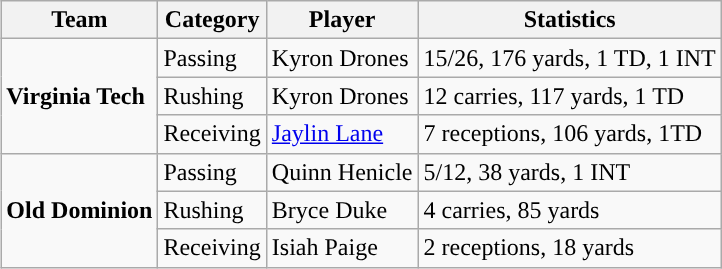<table class="wikitable" style="float: right;">
<tr>
<th>Team</th>
<th>Category</th>
<th>Player</th>
<th>Statistics</th>
</tr>
<tr>
<td rowspan=3><strong>Virginia Tech</strong></td>
<td>Passing</td>
<td>Kyron Drones</td>
<td>15/26, 176 yards, 1 TD, 1 INT</td>
</tr>
<tr>
<td>Rushing</td>
<td>Kyron Drones</td>
<td>12 carries, 117 yards, 1 TD</td>
</tr>
<tr>
<td>Receiving</td>
<td><a href='#'>Jaylin Lane</a></td>
<td>7 receptions, 106 yards, 1TD</td>
</tr>
<tr>
<td rowspan=3><strong>Old Dominion</strong></td>
<td>Passing</td>
<td>Quinn Henicle</td>
<td>5/12, 38 yards, 1 INT</td>
</tr>
<tr>
<td>Rushing</td>
<td>Bryce Duke</td>
<td>4 carries, 85 yards</td>
</tr>
<tr>
<td>Receiving</td>
<td>Isiah Paige</td>
<td>2 receptions, 18 yards</td>
</tr>
</table>
